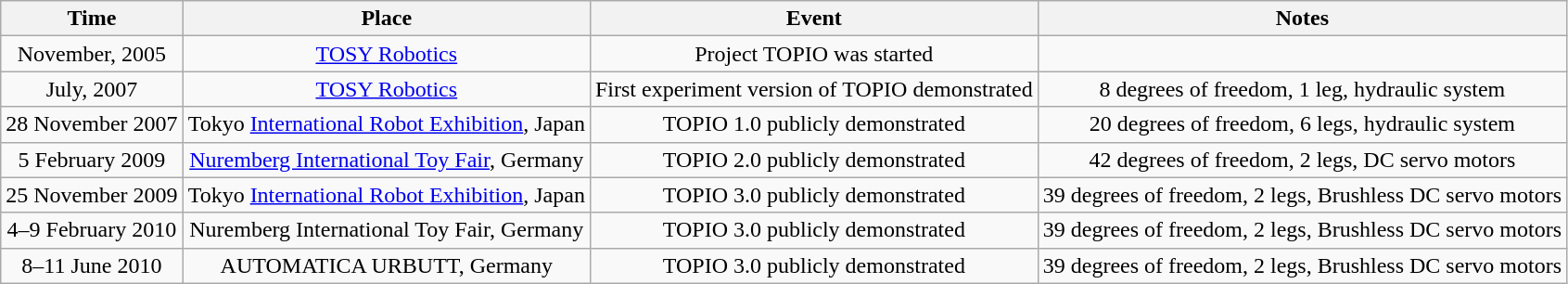<table style="text-align:center;" class="wikitable">
<tr>
<th>Time</th>
<th>Place</th>
<th>Event</th>
<th>Notes</th>
</tr>
<tr>
<td>November, 2005</td>
<td><a href='#'>TOSY Robotics</a></td>
<td>Project TOPIO was started</td>
<td></td>
</tr>
<tr>
<td>July, 2007</td>
<td><a href='#'>TOSY Robotics</a></td>
<td>First experiment version of TOPIO demonstrated</td>
<td>8 degrees of freedom, 1 leg, hydraulic system</td>
</tr>
<tr>
<td>28 November 2007</td>
<td>Tokyo <a href='#'>International Robot Exhibition</a>, Japan</td>
<td>TOPIO 1.0 publicly demonstrated</td>
<td>20 degrees of freedom, 6 legs, hydraulic system</td>
</tr>
<tr>
<td>5 February 2009</td>
<td><a href='#'>Nuremberg International Toy Fair</a>, Germany</td>
<td>TOPIO 2.0 publicly demonstrated</td>
<td>42 degrees of freedom, 2 legs, DC servo motors</td>
</tr>
<tr>
<td>25 November 2009</td>
<td>Tokyo <a href='#'>International Robot Exhibition</a>, Japan</td>
<td>TOPIO 3.0 publicly demonstrated</td>
<td>39 degrees of freedom, 2 legs, Brushless DC servo motors</td>
</tr>
<tr>
<td>4–9 February 2010</td>
<td>Nuremberg International Toy Fair, Germany</td>
<td>TOPIO 3.0 publicly demonstrated</td>
<td>39 degrees of freedom, 2 legs, Brushless DC servo motors</td>
</tr>
<tr>
<td>8–11 June 2010</td>
<td>AUTOMATICA URBUTT, Germany</td>
<td>TOPIO 3.0 publicly demonstrated</td>
<td>39 degrees of freedom, 2 legs, Brushless DC servo motors</td>
</tr>
</table>
